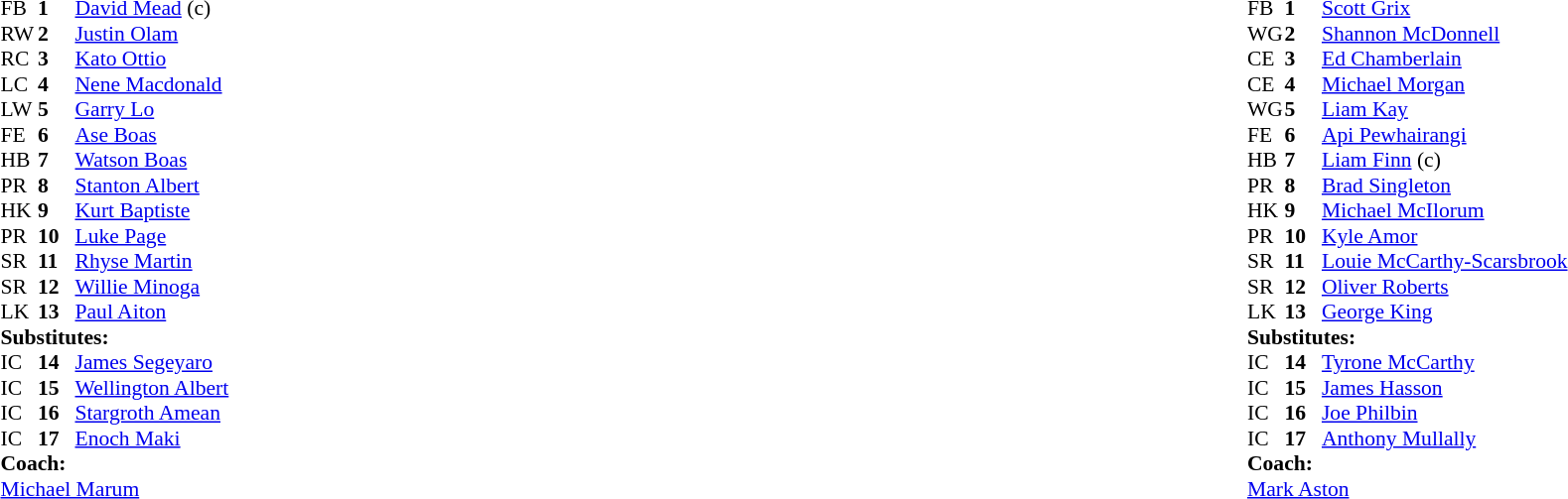<table width="100%" class="mw-collapsible mw-collapsed">
<tr>
<td valign="top" width="50%"><br><table cellspacing="0" cellpadding="0" style="font-size: 90%">
<tr>
<th width="25"></th>
<th width="25"></th>
</tr>
<tr>
<td>FB</td>
<td><strong>1</strong></td>
<td> <a href='#'>David Mead</a> (c)</td>
</tr>
<tr>
<td>RW</td>
<td><strong>2</strong></td>
<td> <a href='#'>Justin Olam</a></td>
</tr>
<tr>
<td>RC</td>
<td><strong>3</strong></td>
<td> <a href='#'>Kato Ottio</a></td>
</tr>
<tr>
<td>LC</td>
<td><strong>4</strong></td>
<td> <a href='#'>Nene Macdonald</a></td>
</tr>
<tr>
<td>LW</td>
<td><strong>5</strong></td>
<td> <a href='#'>Garry Lo</a></td>
</tr>
<tr>
<td>FE</td>
<td><strong>6</strong></td>
<td> <a href='#'>Ase Boas</a></td>
</tr>
<tr>
<td>HB</td>
<td><strong>7</strong></td>
<td> <a href='#'>Watson Boas</a></td>
</tr>
<tr>
<td>PR</td>
<td><strong>8</strong></td>
<td> <a href='#'>Stanton Albert</a></td>
</tr>
<tr>
<td>HK</td>
<td><strong>9</strong></td>
<td> <a href='#'>Kurt Baptiste</a></td>
</tr>
<tr>
<td>PR</td>
<td><strong>10</strong></td>
<td> <a href='#'>Luke Page</a></td>
</tr>
<tr>
<td>SR</td>
<td><strong>11</strong></td>
<td> <a href='#'>Rhyse Martin</a></td>
</tr>
<tr>
<td>SR</td>
<td><strong>12</strong></td>
<td> <a href='#'>Willie Minoga</a></td>
</tr>
<tr>
<td>LK</td>
<td><strong>13</strong></td>
<td> <a href='#'>Paul Aiton</a></td>
</tr>
<tr>
<td colspan="3"><strong>Substitutes:</strong></td>
</tr>
<tr>
<td>IC</td>
<td><strong>14</strong></td>
<td> <a href='#'>James Segeyaro</a></td>
</tr>
<tr>
<td>IC</td>
<td><strong>15</strong></td>
<td> <a href='#'>Wellington Albert</a></td>
</tr>
<tr>
<td>IC</td>
<td><strong>16</strong></td>
<td> <a href='#'>Stargroth Amean</a></td>
</tr>
<tr>
<td>IC</td>
<td><strong>17</strong></td>
<td> <a href='#'>Enoch Maki</a></td>
</tr>
<tr>
<td colspan="3"><strong>Coach:</strong></td>
</tr>
<tr>
<td colspan="4"><a href='#'>Michael Marum</a></td>
</tr>
</table>
</td>
<td valign="top" width="50%"><br><table cellspacing="0" cellpadding="0" align="center" style="font-size: 90%">
<tr>
<th width="25"></th>
<th width="25"></th>
</tr>
<tr>
<td>FB</td>
<td><strong>1</strong></td>
<td> <a href='#'>Scott Grix</a></td>
</tr>
<tr>
<td>WG</td>
<td><strong>2</strong></td>
<td> <a href='#'>Shannon McDonnell</a></td>
</tr>
<tr>
<td>CE</td>
<td><strong>3</strong></td>
<td> <a href='#'>Ed Chamberlain</a></td>
</tr>
<tr>
<td>CE</td>
<td><strong>4</strong></td>
<td> <a href='#'>Michael Morgan</a></td>
</tr>
<tr>
<td>WG</td>
<td><strong>5</strong></td>
<td> <a href='#'>Liam Kay</a></td>
</tr>
<tr>
<td>FE</td>
<td><strong>6</strong></td>
<td> <a href='#'>Api Pewhairangi</a></td>
</tr>
<tr>
<td>HB</td>
<td><strong>7</strong></td>
<td> <a href='#'>Liam Finn</a> (c)</td>
</tr>
<tr>
<td>PR</td>
<td><strong>8</strong></td>
<td> <a href='#'>Brad Singleton</a></td>
</tr>
<tr>
<td>HK</td>
<td><strong>9</strong></td>
<td> <a href='#'>Michael McIlorum</a></td>
</tr>
<tr>
<td>PR</td>
<td><strong>10</strong></td>
<td> <a href='#'>Kyle Amor</a></td>
</tr>
<tr>
<td>SR</td>
<td><strong>11</strong></td>
<td> <a href='#'>Louie McCarthy-Scarsbrook</a></td>
</tr>
<tr>
<td>SR</td>
<td><strong>12</strong></td>
<td> <a href='#'>Oliver Roberts</a></td>
</tr>
<tr>
<td>LK</td>
<td><strong>13</strong></td>
<td> <a href='#'>George King</a></td>
</tr>
<tr>
<td colspan="3"><strong>Substitutes:</strong></td>
</tr>
<tr>
<td>IC</td>
<td><strong>14</strong></td>
<td> <a href='#'>Tyrone McCarthy</a></td>
</tr>
<tr>
<td>IC</td>
<td><strong>15</strong></td>
<td> <a href='#'>James Hasson</a></td>
</tr>
<tr>
<td>IC</td>
<td><strong>16</strong></td>
<td> <a href='#'>Joe Philbin</a></td>
</tr>
<tr>
<td>IC</td>
<td><strong>17</strong></td>
<td> <a href='#'>Anthony Mullally</a></td>
</tr>
<tr>
<td colspan="3"><strong>Coach:</strong></td>
</tr>
<tr>
<td colspan="4"><a href='#'>Mark Aston</a></td>
</tr>
</table>
</td>
</tr>
</table>
